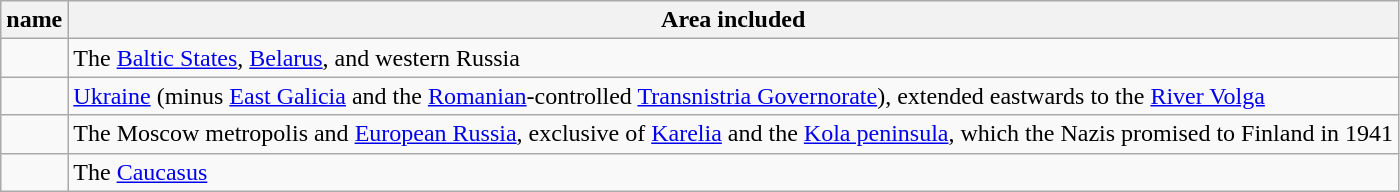<table class="wikitable">
<tr>
<th> name</th>
<th>Area included</th>
</tr>
<tr>
<td></td>
<td>The <a href='#'>Baltic States</a>, <a href='#'>Belarus</a>, and western Russia</td>
</tr>
<tr>
<td></td>
<td><a href='#'>Ukraine</a> (minus <a href='#'>East Galicia</a> and the <a href='#'>Romanian</a>-controlled <a href='#'>Transnistria Governorate</a>), extended eastwards to the <a href='#'>River Volga</a></td>
</tr>
<tr>
<td></td>
<td>The Moscow metropolis and <a href='#'>European Russia</a>, exclusive of <a href='#'>Karelia</a> and the <a href='#'>Kola peninsula</a>, which the Nazis promised to Finland in 1941</td>
</tr>
<tr>
<td></td>
<td>The <a href='#'>Caucasus</a></td>
</tr>
</table>
